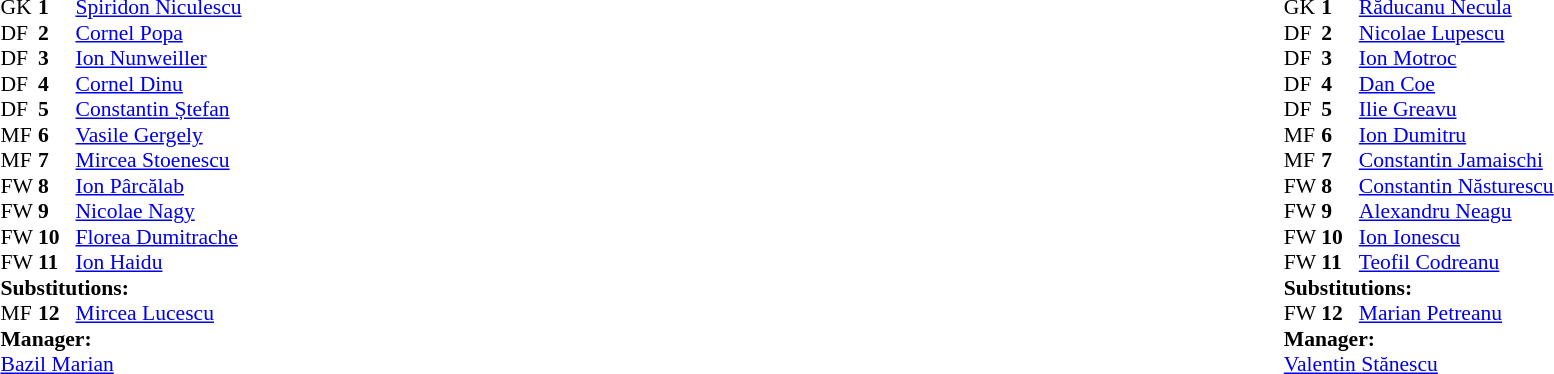<table style="width:100%;">
<tr>
<td style="vertical-align:top; width:50%;"><br><table style="font-size: 90%" cellspacing="0" cellpadding="0">
<tr>
<th width=25></th>
<th width=25></th>
</tr>
<tr>
<td>GK</td>
<td><strong>1</strong></td>
<td> <a href='#'>Spiridon Niculescu</a></td>
</tr>
<tr>
<td>DF</td>
<td><strong>2</strong></td>
<td> <a href='#'>Cornel Popa</a></td>
</tr>
<tr>
<td>DF</td>
<td><strong>3</strong></td>
<td> <a href='#'>Ion Nunweiller</a></td>
</tr>
<tr>
<td>DF</td>
<td><strong>4</strong></td>
<td> <a href='#'>Cornel Dinu</a></td>
</tr>
<tr>
<td>DF</td>
<td><strong>5</strong></td>
<td> <a href='#'>Constantin Ștefan</a></td>
</tr>
<tr>
<td>MF</td>
<td><strong>6</strong></td>
<td> <a href='#'>Vasile Gergely</a></td>
</tr>
<tr>
<td>MF</td>
<td><strong>7</strong></td>
<td> <a href='#'>Mircea Stoenescu</a></td>
</tr>
<tr>
<td>FW</td>
<td><strong>8</strong></td>
<td> <a href='#'>Ion Pârcălab</a></td>
</tr>
<tr>
<td>FW</td>
<td><strong>9</strong></td>
<td> <a href='#'>Nicolae Nagy</a> </td>
</tr>
<tr>
<td>FW</td>
<td><strong>10</strong></td>
<td> <a href='#'>Florea Dumitrache</a></td>
</tr>
<tr>
<td>FW</td>
<td><strong>11</strong></td>
<td> <a href='#'>Ion Haidu</a></td>
</tr>
<tr>
<td colspan=3><strong>Substitutions:</strong></td>
</tr>
<tr>
<td>MF</td>
<td><strong>12</strong></td>
<td> <a href='#'>Mircea Lucescu</a> </td>
</tr>
<tr>
<td colspan=3><strong>Manager:</strong></td>
</tr>
<tr>
<td colspan=4> <a href='#'>Bazil Marian</a></td>
</tr>
</table>
</td>
<td valign="top"></td>
<td style="vertical-align:top; width:50%;"><br><table cellspacing="0" cellpadding="0" style="font-size:90%; margin:auto;">
<tr>
<th width=25></th>
<th width=25></th>
</tr>
<tr>
<td>GK</td>
<td><strong>1</strong></td>
<td> <a href='#'>Răducanu Necula</a></td>
</tr>
<tr>
<td>DF</td>
<td><strong>2</strong></td>
<td> <a href='#'>Nicolae Lupescu</a></td>
</tr>
<tr>
<td>DF</td>
<td><strong>3</strong></td>
<td> <a href='#'>Ion Motroc</a></td>
</tr>
<tr>
<td>DF</td>
<td><strong>4</strong></td>
<td> <a href='#'>Dan Coe</a></td>
</tr>
<tr>
<td>DF</td>
<td><strong>5</strong></td>
<td> <a href='#'>Ilie Greavu</a></td>
</tr>
<tr>
<td>MF</td>
<td><strong>6</strong></td>
<td> <a href='#'>Ion Dumitru</a></td>
</tr>
<tr>
<td>MF</td>
<td><strong>7</strong></td>
<td> <a href='#'>Constantin Jamaischi</a></td>
</tr>
<tr>
<td>FW</td>
<td><strong>8</strong></td>
<td> <a href='#'>Constantin Năsturescu</a></td>
</tr>
<tr>
<td>FW</td>
<td><strong>9</strong></td>
<td> <a href='#'>Alexandru Neagu</a></td>
</tr>
<tr>
<td>FW</td>
<td><strong>10</strong></td>
<td> <a href='#'>Ion Ionescu</a> </td>
</tr>
<tr>
<td>FW</td>
<td><strong>11</strong></td>
<td> <a href='#'>Teofil Codreanu</a></td>
</tr>
<tr>
<td colspan=3><strong>Substitutions:</strong></td>
</tr>
<tr>
<td>FW</td>
<td><strong>12</strong></td>
<td> <a href='#'>Marian Petreanu</a> </td>
</tr>
<tr>
<td colspan=3><strong>Manager:</strong></td>
</tr>
<tr>
<td colspan=4> <a href='#'>Valentin Stănescu</a></td>
</tr>
</table>
</td>
</tr>
</table>
